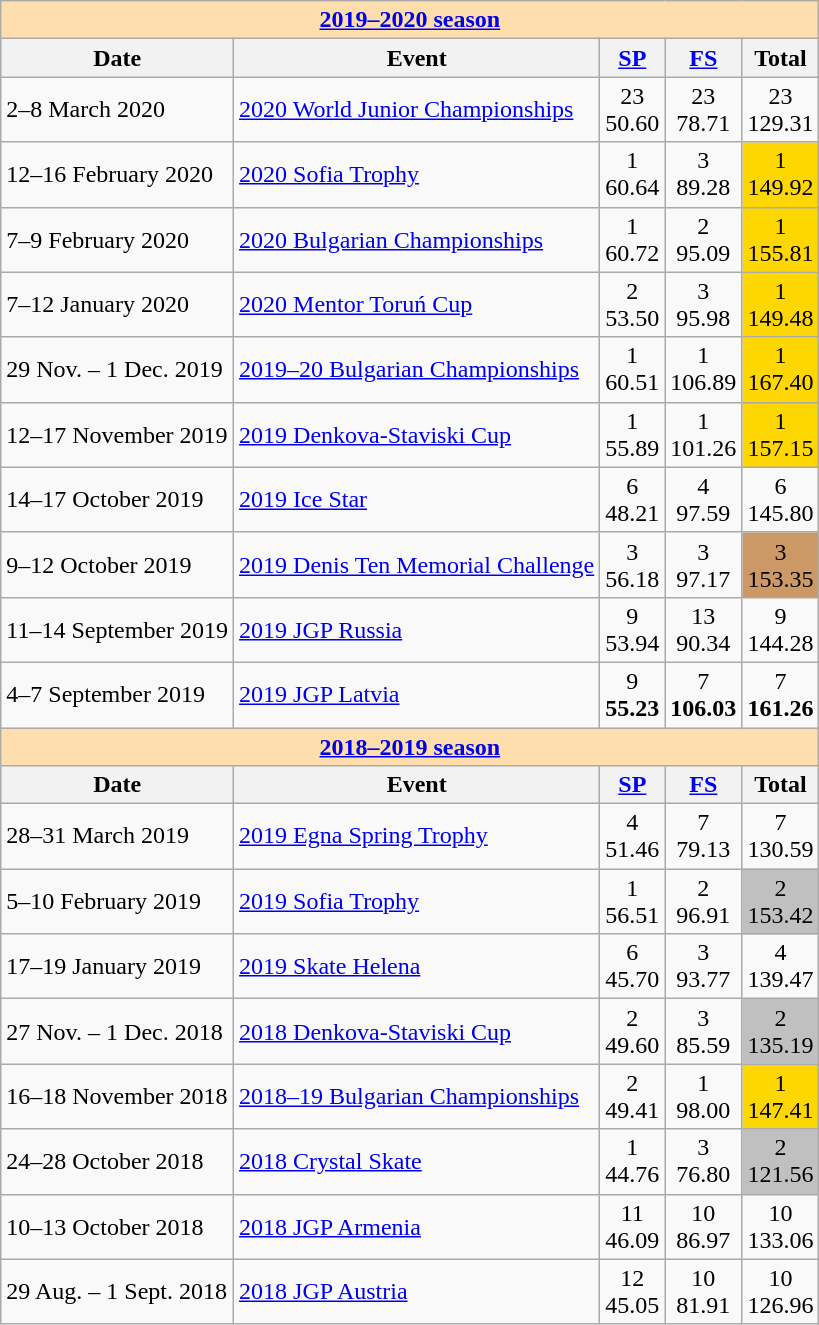<table class="wikitable">
<tr>
<td style="background-color: #ffdead; " colspan=5 align=center><a href='#'><strong>2019–2020 season</strong></a></td>
</tr>
<tr>
<th>Date</th>
<th>Event</th>
<th><a href='#'>SP</a></th>
<th><a href='#'>FS</a></th>
<th>Total</th>
</tr>
<tr>
<td>2–8 March 2020</td>
<td><a href='#'>2020 World Junior Championships</a></td>
<td align=center>23 <br> 50.60</td>
<td align=center>23 <br> 78.71</td>
<td align=center>23 <br> 129.31</td>
</tr>
<tr>
<td>12–16 February 2020</td>
<td><a href='#'>2020 Sofia Trophy</a></td>
<td align=center>1 <br> 60.64</td>
<td align=center>3 <br> 89.28</td>
<td align=center bgcolor=gold>1 <br> 149.92</td>
</tr>
<tr>
<td>7–9 February 2020</td>
<td><a href='#'>2020 Bulgarian Championships</a></td>
<td align=center>1 <br> 60.72</td>
<td align=center>2 <br> 95.09</td>
<td align=center bgcolor=gold>1 <br> 155.81</td>
</tr>
<tr>
<td>7–12 January 2020</td>
<td><a href='#'>2020 Mentor Toruń Cup</a></td>
<td align=center>2 <br> 53.50</td>
<td align=center>3 <br> 95.98</td>
<td align=center bgcolor=gold>1 <br> 149.48</td>
</tr>
<tr>
<td>29 Nov. – 1 Dec. 2019</td>
<td><a href='#'>2019–20 Bulgarian Championships</a></td>
<td align=center>1 <br> 60.51</td>
<td align=center>1 <br> 106.89</td>
<td align=center bgcolor=gold>1 <br> 167.40</td>
</tr>
<tr>
<td>12–17 November 2019</td>
<td><a href='#'>2019 Denkova-Staviski Cup</a></td>
<td align=center>1 <br> 55.89</td>
<td align=center>1 <br> 101.26</td>
<td align=center bgcolor=gold>1 <br> 157.15</td>
</tr>
<tr>
<td>14–17 October 2019</td>
<td><a href='#'>2019 Ice Star</a></td>
<td align=center>6 <br> 48.21</td>
<td align=center>4 <br> 97.59</td>
<td align=center>6 <br> 145.80</td>
</tr>
<tr>
<td>9–12 October 2019</td>
<td><a href='#'>2019 Denis Ten Memorial Challenge</a></td>
<td align=center>3 <br> 56.18</td>
<td align=center>3 <br> 97.17</td>
<td align=center bgcolor=cc9966>3 <br> 153.35</td>
</tr>
<tr>
<td>11–14 September 2019</td>
<td><a href='#'>2019 JGP Russia</a></td>
<td align=center>9 <br> 53.94</td>
<td align=center>13 <br> 90.34</td>
<td align=center>9 <br> 144.28</td>
</tr>
<tr>
<td>4–7 September 2019</td>
<td><a href='#'>2019 JGP Latvia</a></td>
<td align=center>9 <br> <strong>55.23</strong></td>
<td align=center>7 <br> <strong>106.03</strong></td>
<td align=center>7 <br> <strong>161.26</strong></td>
</tr>
<tr>
<td style="background-color: #ffdead; " colspan=5 align=center><a href='#'><strong>2018–2019 season</strong></a></td>
</tr>
<tr>
<th>Date</th>
<th>Event</th>
<th><a href='#'>SP</a></th>
<th><a href='#'>FS</a></th>
<th>Total</th>
</tr>
<tr>
<td>28–31 March 2019</td>
<td><a href='#'>2019 Egna Spring Trophy</a></td>
<td align=center>4 <br> 51.46</td>
<td align=center>7 <br> 79.13</td>
<td align=center>7 <br> 130.59</td>
</tr>
<tr>
<td>5–10 February 2019</td>
<td><a href='#'>2019 Sofia Trophy</a></td>
<td align=center>1 <br> 56.51</td>
<td align=center>2 <br> 96.91</td>
<td align=center bgcolor=silver>2 <br> 153.42</td>
</tr>
<tr>
<td>17–19 January 2019</td>
<td><a href='#'>2019 Skate Helena</a></td>
<td align=center>6 <br> 45.70</td>
<td align=center>3 <br> 93.77</td>
<td align=center>4 <br> 139.47</td>
</tr>
<tr>
<td>27 Nov. – 1 Dec. 2018</td>
<td><a href='#'>2018 Denkova-Staviski Cup</a></td>
<td align=center>2 <br> 49.60</td>
<td align=center>3 <br> 85.59</td>
<td align=center bgcolor=silver>2 <br> 135.19</td>
</tr>
<tr>
<td>16–18 November 2018</td>
<td><a href='#'>2018–19 Bulgarian Championships</a></td>
<td align=center>2 <br> 49.41</td>
<td align=center>1 <br> 98.00</td>
<td align=center bgcolor=gold>1 <br> 147.41</td>
</tr>
<tr>
<td>24–28 October 2018</td>
<td><a href='#'>2018 Crystal Skate</a></td>
<td align=center>1 <br> 44.76</td>
<td align=center>3 <br> 76.80</td>
<td align=center bgcolor=silver>2 <br> 121.56</td>
</tr>
<tr>
<td>10–13 October 2018</td>
<td><a href='#'>2018 JGP Armenia</a></td>
<td align=center>11 <br> 46.09</td>
<td align=center>10 <br> 86.97</td>
<td align=center>10 <br> 133.06</td>
</tr>
<tr>
<td>29 Aug. – 1 Sept. 2018</td>
<td><a href='#'>2018 JGP Austria</a></td>
<td align=center>12 <br> 45.05</td>
<td align=center>10 <br> 81.91</td>
<td align=center>10 <br> 126.96</td>
</tr>
</table>
